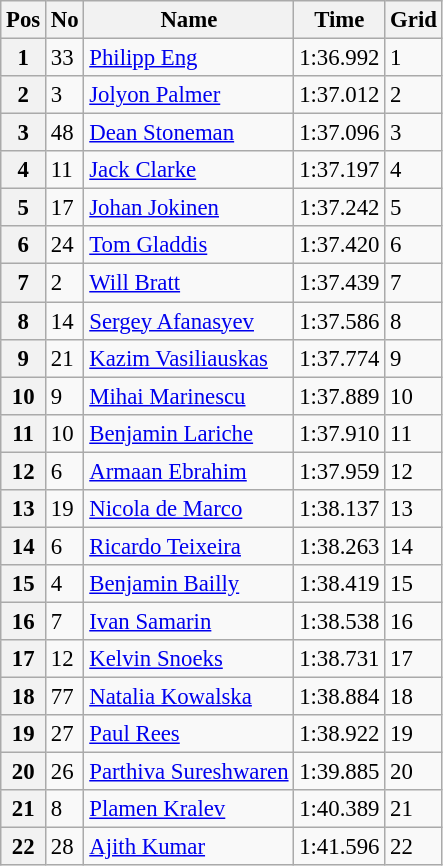<table class="wikitable" style="font-size: 95%">
<tr>
<th>Pos</th>
<th>No</th>
<th>Name</th>
<th>Time</th>
<th>Grid</th>
</tr>
<tr>
<th>1</th>
<td>33</td>
<td> <a href='#'>Philipp Eng</a></td>
<td>1:36.992</td>
<td>1</td>
</tr>
<tr>
<th>2</th>
<td>3</td>
<td> <a href='#'>Jolyon Palmer</a></td>
<td>1:37.012</td>
<td>2</td>
</tr>
<tr>
<th>3</th>
<td>48</td>
<td> <a href='#'>Dean Stoneman</a></td>
<td>1:37.096</td>
<td>3</td>
</tr>
<tr>
<th>4</th>
<td>11</td>
<td> <a href='#'>Jack Clarke</a></td>
<td>1:37.197</td>
<td>4</td>
</tr>
<tr>
<th>5</th>
<td>17</td>
<td> <a href='#'>Johan Jokinen</a></td>
<td>1:37.242</td>
<td>5</td>
</tr>
<tr>
<th>6</th>
<td>24</td>
<td> <a href='#'>Tom Gladdis</a></td>
<td>1:37.420</td>
<td>6</td>
</tr>
<tr>
<th>7</th>
<td>2</td>
<td> <a href='#'>Will Bratt</a></td>
<td>1:37.439</td>
<td>7</td>
</tr>
<tr>
<th>8</th>
<td>14</td>
<td> <a href='#'>Sergey Afanasyev</a></td>
<td>1:37.586</td>
<td>8</td>
</tr>
<tr>
<th>9</th>
<td>21</td>
<td> <a href='#'>Kazim Vasiliauskas</a></td>
<td>1:37.774</td>
<td>9</td>
</tr>
<tr>
<th>10</th>
<td>9</td>
<td> <a href='#'>Mihai Marinescu</a></td>
<td>1:37.889</td>
<td>10</td>
</tr>
<tr>
<th>11</th>
<td>10</td>
<td> <a href='#'>Benjamin Lariche</a></td>
<td>1:37.910</td>
<td>11</td>
</tr>
<tr>
<th>12</th>
<td>6</td>
<td> <a href='#'>Armaan Ebrahim</a></td>
<td>1:37.959</td>
<td>12</td>
</tr>
<tr>
<th>13</th>
<td>19</td>
<td> <a href='#'>Nicola de Marco</a></td>
<td>1:38.137</td>
<td>13</td>
</tr>
<tr>
<th>14</th>
<td>6</td>
<td> <a href='#'>Ricardo Teixeira</a></td>
<td>1:38.263</td>
<td>14</td>
</tr>
<tr>
<th>15</th>
<td>4</td>
<td> <a href='#'>Benjamin Bailly</a></td>
<td>1:38.419</td>
<td>15</td>
</tr>
<tr>
<th>16</th>
<td>7</td>
<td> <a href='#'>Ivan Samarin</a></td>
<td>1:38.538</td>
<td>16</td>
</tr>
<tr>
<th>17</th>
<td>12</td>
<td> <a href='#'>Kelvin Snoeks</a></td>
<td>1:38.731</td>
<td>17</td>
</tr>
<tr>
<th>18</th>
<td>77</td>
<td> <a href='#'>Natalia Kowalska</a></td>
<td>1:38.884</td>
<td>18</td>
</tr>
<tr>
<th>19</th>
<td>27</td>
<td> <a href='#'>Paul Rees</a></td>
<td>1:38.922</td>
<td>19</td>
</tr>
<tr>
<th>20</th>
<td>26</td>
<td> <a href='#'>Parthiva Sureshwaren</a></td>
<td>1:39.885</td>
<td>20</td>
</tr>
<tr>
<th>21</th>
<td>8</td>
<td> <a href='#'>Plamen Kralev</a></td>
<td>1:40.389</td>
<td>21</td>
</tr>
<tr>
<th>22</th>
<td>28</td>
<td> <a href='#'>Ajith Kumar</a></td>
<td>1:41.596</td>
<td>22</td>
</tr>
</table>
